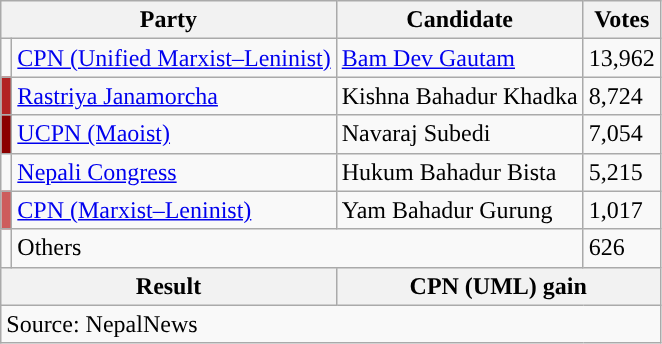<table class="wikitable">
<tr>
<th colspan="2">Party</th>
<th>Candidate</th>
<th>Votes</th>
</tr>
<tr>
<td style="background-color:"></td>
<td><a href='#'>CPN (Unified Marxist–Leninist)</a></td>
<td><a href='#'>Bam Dev Gautam</a></td>
<td>13,962</td>
</tr>
<tr>
<td style="background-color:firebrick"></td>
<td><a href='#'>Rastriya Janamorcha</a></td>
<td>Kishna Bahadur Khadka</td>
<td>8,724</td>
</tr>
<tr>
<td style="background-color:darkred"></td>
<td><a href='#'>UCPN (Maoist)</a></td>
<td>Navaraj Subedi</td>
<td>7,054</td>
</tr>
<tr>
<td style="background-color:"></td>
<td><a href='#'>Nepali Congress</a></td>
<td>Hukum Bahadur Bista</td>
<td>5,215</td>
</tr>
<tr>
<td style="background-color:indianred"></td>
<td><a href='#'>CPN (Marxist–Leninist)</a></td>
<td>Yam Bahadur Gurung</td>
<td>1,017</td>
</tr>
<tr>
<td></td>
<td colspan="2">Others</td>
<td>626</td>
</tr>
<tr>
<th colspan="2">Result</th>
<th colspan="2">CPN (UML) gain</th>
</tr>
<tr>
<td colspan="4">Source: NepalNews</td>
</tr>
</table>
